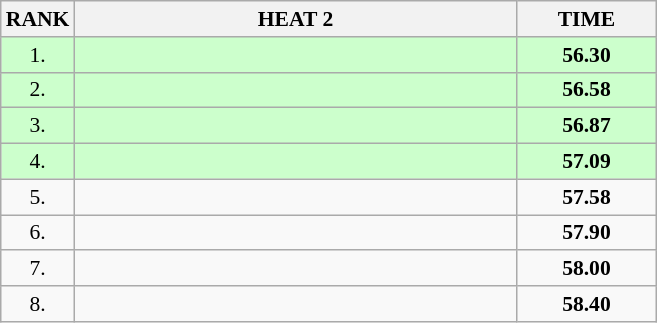<table class="wikitable" style="border-collapse: collapse; font-size: 90%;">
<tr>
<th>RANK</th>
<th style="width: 20em">HEAT 2</th>
<th style="width: 6em">TIME</th>
</tr>
<tr style="background:#ccffcc;">
<td align="center">1.</td>
<td></td>
<td align="center"><strong>56.30</strong></td>
</tr>
<tr style="background:#ccffcc;">
<td align="center">2.</td>
<td></td>
<td align="center"><strong>56.58</strong></td>
</tr>
<tr style="background:#ccffcc;">
<td align="center">3.</td>
<td></td>
<td align="center"><strong>56.87</strong></td>
</tr>
<tr style="background:#ccffcc;">
<td align="center">4.</td>
<td></td>
<td align="center"><strong>57.09</strong></td>
</tr>
<tr>
<td align="center">5.</td>
<td></td>
<td align="center"><strong>57.58</strong></td>
</tr>
<tr>
<td align="center">6.</td>
<td></td>
<td align="center"><strong>57.90</strong></td>
</tr>
<tr>
<td align="center">7.</td>
<td></td>
<td align="center"><strong>58.00</strong></td>
</tr>
<tr>
<td align="center">8.</td>
<td></td>
<td align="center"><strong>58.40</strong></td>
</tr>
</table>
